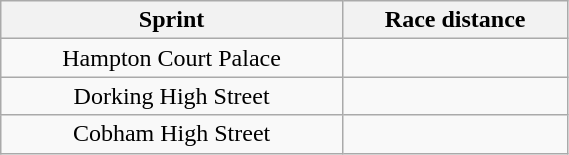<table class="wikitable" style="text-align:center;" width="30%">
<tr>
<th>Sprint</th>
<th>Race distance</th>
</tr>
<tr>
<td>Hampton Court Palace</td>
<td></td>
</tr>
<tr>
<td>Dorking High Street</td>
<td></td>
</tr>
<tr>
<td>Cobham High Street</td>
<td></td>
</tr>
</table>
